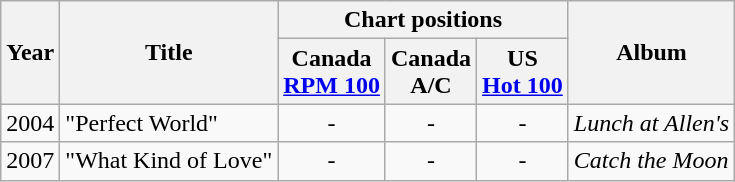<table class="wikitable">
<tr>
<th rowspan="2">Year</th>
<th rowspan="2">Title</th>
<th colspan="3">Chart positions</th>
<th rowspan="2">Album</th>
</tr>
<tr>
<th>Canada<br> <a href='#'>RPM 100</a></th>
<th>Canada<br> A/C</th>
<th>US <br><a href='#'>Hot 100</a></th>
</tr>
<tr>
<td>2004</td>
<td>"Perfect World"</td>
<td align="center">-</td>
<td align="center">-</td>
<td align="center">-</td>
<td><em>Lunch at Allen's</em></td>
</tr>
<tr>
<td>2007</td>
<td>"What Kind of Love"</td>
<td align="center">-</td>
<td align="center">-</td>
<td align="center">-</td>
<td><em>Catch the Moon</em></td>
</tr>
</table>
